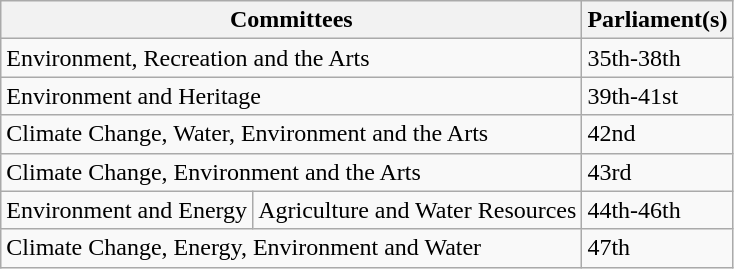<table class="wikitable">
<tr>
<th colspan="2">Committees</th>
<th>Parliament(s)</th>
</tr>
<tr>
<td colspan="2">Environment, Recreation and the Arts</td>
<td>35th-38th</td>
</tr>
<tr>
<td colspan="2">Environment and Heritage</td>
<td>39th-41st</td>
</tr>
<tr>
<td colspan="2">Climate Change, Water, Environment and the Arts</td>
<td>42nd</td>
</tr>
<tr>
<td colspan="2">Climate Change, Environment and the Arts</td>
<td>43rd</td>
</tr>
<tr>
<td>Environment and Energy</td>
<td>Agriculture and Water Resources</td>
<td>44th-46th</td>
</tr>
<tr>
<td colspan="2">Climate Change, Energy, Environment and Water</td>
<td>47th</td>
</tr>
</table>
